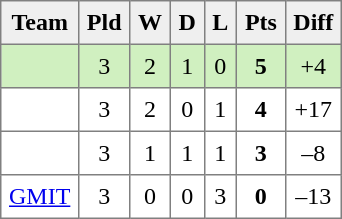<table style=border-collapse:collapse border=1 cellspacing=0 cellpadding=5>
<tr align=center bgcolor=#efefef>
<th>Team</th>
<th>Pld</th>
<th>W</th>
<th>D</th>
<th>L</th>
<th>Pts</th>
<th>Diff</th>
</tr>
<tr align=center style="background:#D0F0C0;">
<td style="text-align:left;"> </td>
<td>3</td>
<td>2</td>
<td>1</td>
<td>0</td>
<td><strong>5</strong></td>
<td>+4</td>
</tr>
<tr align=center style="background:#FFFFFF;">
<td style="text-align:left;"> </td>
<td>3</td>
<td>2</td>
<td>0</td>
<td>1</td>
<td><strong>4</strong></td>
<td>+17</td>
</tr>
<tr align=center style="background:#FFFFFF;">
<td style="text-align:left;"> </td>
<td>3</td>
<td>1</td>
<td>1</td>
<td>1</td>
<td><strong>3</strong></td>
<td>–8</td>
</tr>
<tr align=center style="background:#FFFFFF;">
<td style="text-align:left;"> <a href='#'>GMIT</a></td>
<td>3</td>
<td>0</td>
<td>0</td>
<td>3</td>
<td><strong>0</strong></td>
<td>–13</td>
</tr>
</table>
